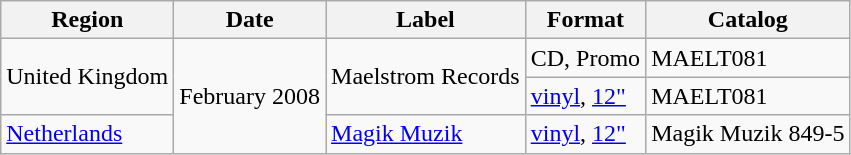<table class="wikitable">
<tr>
<th>Region</th>
<th>Date</th>
<th>Label</th>
<th>Format</th>
<th>Catalog</th>
</tr>
<tr>
<td rowspan="2">United Kingdom</td>
<td rowspan="3">February 2008</td>
<td rowspan="2">Maelstrom Records</td>
<td>CD, Promo</td>
<td>MAELT081</td>
</tr>
<tr>
<td><a href='#'>vinyl</a>, <a href='#'>12"</a></td>
<td>MAELT081</td>
</tr>
<tr>
<td><a href='#'>Netherlands</a></td>
<td><a href='#'>Magik Muzik</a></td>
<td><a href='#'>vinyl</a>, <a href='#'>12"</a></td>
<td>Magik Muzik 849-5</td>
</tr>
</table>
